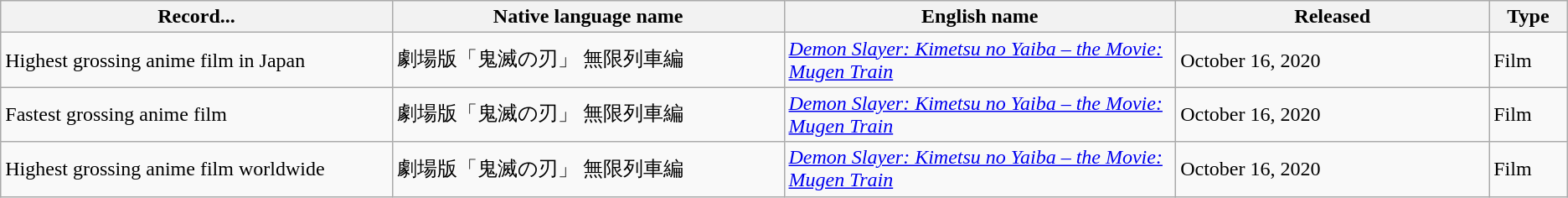<table class="wikitable">
<tr dragon ball>
<th style="width:25%;">Record...</th>
<th style="width:25%;">Native language name</th>
<th style="width:25%;">English name</th>
<th style="width:20%;">Released</th>
<th style="width:10%;">Type</th>
</tr>
<tr>
<td>Highest grossing anime film in Japan</td>
<td>劇場版「鬼滅の刃」 無限列車編</td>
<td><em><a href='#'>Demon Slayer: Kimetsu no Yaiba – the Movie: Mugen Train</a></em></td>
<td>October 16, 2020</td>
<td>Film</td>
</tr>
<tr>
<td>Fastest grossing anime film</td>
<td>劇場版「鬼滅の刃」 無限列車編</td>
<td><em><a href='#'>Demon Slayer: Kimetsu no Yaiba – the Movie: Mugen Train</a></em></td>
<td>October 16, 2020</td>
<td>Film</td>
</tr>
<tr>
<td>Highest grossing anime film worldwide</td>
<td>劇場版「鬼滅の刃」 無限列車編</td>
<td><em><a href='#'>Demon Slayer: Kimetsu no Yaiba – the Movie: Mugen Train</a></em></td>
<td>October 16, 2020</td>
<td>Film</td>
</tr>
</table>
